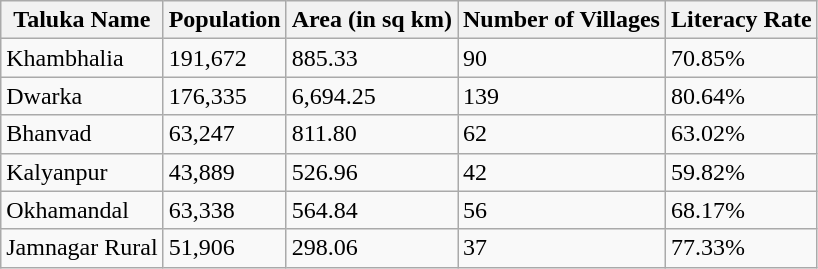<table class="wikitable">
<tr>
<th>Taluka Name</th>
<th>Population</th>
<th>Area (in sq km)</th>
<th>Number of Villages</th>
<th>Literacy Rate</th>
</tr>
<tr>
<td>Khambhalia</td>
<td>191,672</td>
<td>885.33</td>
<td>90</td>
<td>70.85%</td>
</tr>
<tr>
<td>Dwarka</td>
<td>176,335</td>
<td>6,694.25</td>
<td>139</td>
<td>80.64%</td>
</tr>
<tr>
<td>Bhanvad</td>
<td>63,247</td>
<td>811.80</td>
<td>62</td>
<td>63.02%</td>
</tr>
<tr>
<td>Kalyanpur</td>
<td>43,889</td>
<td>526.96</td>
<td>42</td>
<td>59.82%</td>
</tr>
<tr>
<td>Okhamandal</td>
<td>63,338</td>
<td>564.84</td>
<td>56</td>
<td>68.17%</td>
</tr>
<tr>
<td>Jamnagar Rural</td>
<td>51,906</td>
<td>298.06</td>
<td>37</td>
<td>77.33%</td>
</tr>
</table>
